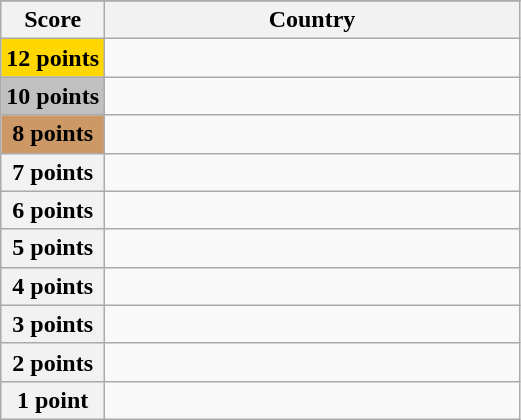<table class="wikitable">
<tr>
</tr>
<tr>
<th scope="col" width="20%">Score</th>
<th scope="col">Country</th>
</tr>
<tr>
<th scope="row" style="background:gold">12 points</th>
<td></td>
</tr>
<tr>
<th scope="row" style="background:silver">10 points</th>
<td></td>
</tr>
<tr>
<th scope="row" style="background:#CC9966">8 points</th>
<td></td>
</tr>
<tr>
<th scope="row">7 points</th>
<td></td>
</tr>
<tr>
<th scope="row">6 points</th>
<td></td>
</tr>
<tr>
<th scope="row">5 points</th>
<td></td>
</tr>
<tr>
<th scope="row">4 points</th>
<td></td>
</tr>
<tr>
<th scope="row">3 points</th>
<td></td>
</tr>
<tr>
<th scope="row">2 points</th>
<td></td>
</tr>
<tr>
<th scope="row">1 point</th>
<td></td>
</tr>
</table>
